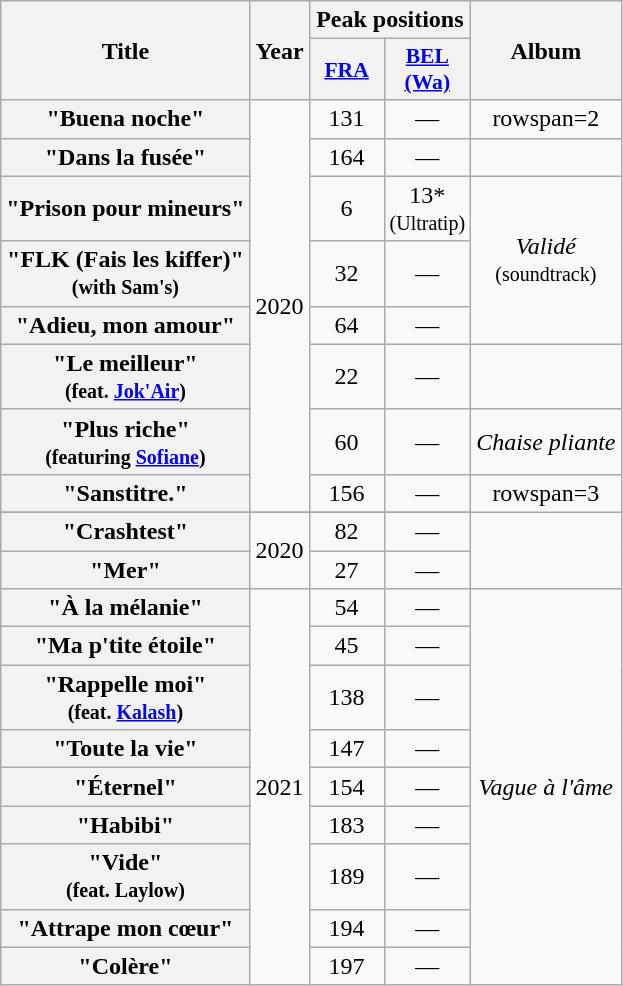<table class="wikitable plainrowheaders" style="text-align:center">
<tr>
<th scope="col" rowspan="2">Title</th>
<th scope="col" rowspan="2">Year</th>
<th scope="col" colspan="2">Peak positions</th>
<th scope="col" rowspan="2">Album</th>
</tr>
<tr>
<th scope="col" style="width:3em;font-size:90%;"><a href='#'>FRA</a><br></th>
<th scope="col" style="width:3em;font-size:90%;"><a href='#'>BEL <br>(Wa)</a><br></th>
</tr>
<tr>
<th scope="row">"Buena noche"</th>
<td rowspan=8>2020</td>
<td>131</td>
<td>—</td>
<td>rowspan=2 </td>
</tr>
<tr>
<th scope="row">"Dans la fusée"</th>
<td>164</td>
<td>—</td>
</tr>
<tr>
<th scope="row">"Prison pour mineurs"</th>
<td>6</td>
<td>13*<br><small>(Ultratip)</small></td>
<td rowspan=3><em>Validé</em> <br><small>(soundtrack)</small></td>
</tr>
<tr>
<th scope="row">"FLK (Fais les kiffer)"<br><small>(with Sam's)</small></th>
<td>32</td>
<td>—</td>
</tr>
<tr>
<th scope="row">"Adieu, mon amour"</th>
<td>64</td>
<td>—</td>
</tr>
<tr>
<th scope="row">"Le meilleur"<br><small>(feat. <a href='#'>Jok'Air</a>)</small></th>
<td>22<br></td>
<td>—</td>
<td></td>
</tr>
<tr>
<th scope="row">"Plus riche"<br><small>(featuring <a href='#'>Sofiane</a>)</small></th>
<td>60<br></td>
<td>—</td>
<td><em>Chaise pliante</em></td>
</tr>
<tr>
<th scope="row">"Sanstitre."</th>
<td>156</td>
<td>—</td>
<td>rowspan=3 </td>
</tr>
<tr>
</tr>
<tr>
<th scope="row">"Crashtest"</th>
<td rowspan=2>2020</td>
<td>82</td>
<td>—</td>
</tr>
<tr>
<th scope="row">"Mer"</th>
<td>27</td>
<td>—</td>
</tr>
<tr>
<th scope="row">"À la mélanie"</th>
<td rowspan=9>2021</td>
<td>54</td>
<td>—</td>
<td rowspan=9><em>Vague à l'âme</em></td>
</tr>
<tr>
<th scope="row">"Ma p'tite étoile"</th>
<td>45</td>
<td>—</td>
</tr>
<tr>
<th scope="row">"Rappelle moi"<br><small>(feat. <a href='#'>Kalash</a>)</small></th>
<td>138</td>
<td>—</td>
</tr>
<tr>
<th scope="row">"Toute la vie"</th>
<td>147</td>
<td>—</td>
</tr>
<tr>
<th scope="row">"Éternel"</th>
<td>154</td>
<td>—</td>
</tr>
<tr>
<th scope="row">"Habibi"</th>
<td>183</td>
<td>—</td>
</tr>
<tr>
<th scope="row">"Vide" <br><small>(feat. Laylow)</small></th>
<td>189</td>
<td>—</td>
</tr>
<tr>
<th scope="row">"Attrape mon cœur"</th>
<td>194</td>
<td>—</td>
</tr>
<tr>
<th scope="row">"Colère"</th>
<td>197</td>
<td>—</td>
</tr>
</table>
